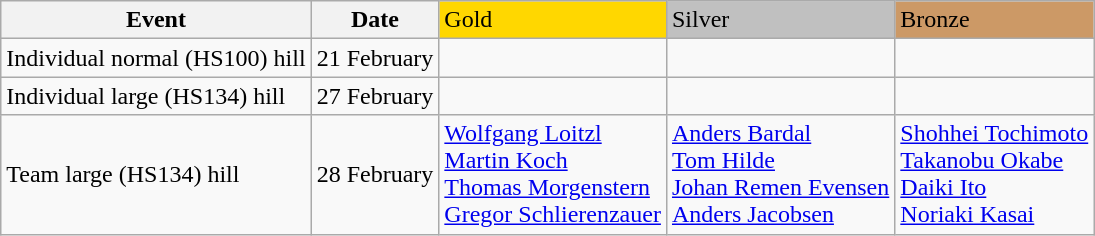<table class="wikitable">
<tr>
<th>Event</th>
<th>Date</th>
<td style="background:gold;">Gold</td>
<td style="background:silver;">Silver</td>
<td style="background:#c96;">Bronze</td>
</tr>
<tr>
<td>Individual normal (HS100) hill</td>
<td>21 February</td>
<td></td>
<td></td>
<td></td>
</tr>
<tr>
<td>Individual large (HS134) hill</td>
<td>27 February</td>
<td></td>
<td></td>
<td></td>
</tr>
<tr>
<td>Team large (HS134) hill</td>
<td>28 February</td>
<td><a href='#'>Wolfgang Loitzl</a><br><a href='#'>Martin Koch</a><br><a href='#'>Thomas Morgenstern</a><br><a href='#'>Gregor Schlierenzauer</a><br></td>
<td><a href='#'>Anders Bardal</a><br><a href='#'>Tom Hilde</a><br><a href='#'>Johan Remen Evensen</a><br><a href='#'>Anders Jacobsen</a><br></td>
<td><a href='#'>Shohhei Tochimoto</a><br><a href='#'>Takanobu Okabe</a><br><a href='#'>Daiki Ito</a><br><a href='#'>Noriaki Kasai</a><br></td>
</tr>
</table>
